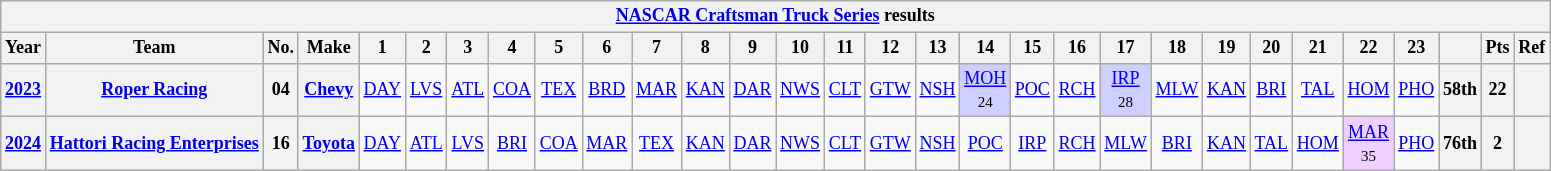<table class="wikitable" style="text-align:center; font-size:75%">
<tr>
<th colspan=30><a href='#'>NASCAR Craftsman Truck Series</a> results</th>
</tr>
<tr>
<th>Year</th>
<th>Team</th>
<th>No.</th>
<th>Make</th>
<th>1</th>
<th>2</th>
<th>3</th>
<th>4</th>
<th>5</th>
<th>6</th>
<th>7</th>
<th>8</th>
<th>9</th>
<th>10</th>
<th>11</th>
<th>12</th>
<th>13</th>
<th>14</th>
<th>15</th>
<th>16</th>
<th>17</th>
<th>18</th>
<th>19</th>
<th>20</th>
<th>21</th>
<th>22</th>
<th>23</th>
<th></th>
<th>Pts</th>
<th>Ref</th>
</tr>
<tr>
<th><a href='#'>2023</a></th>
<th><a href='#'>Roper Racing</a></th>
<th>04</th>
<th><a href='#'>Chevy</a></th>
<td><a href='#'>DAY</a></td>
<td><a href='#'>LVS</a></td>
<td><a href='#'>ATL</a></td>
<td><a href='#'>COA</a></td>
<td><a href='#'>TEX</a></td>
<td><a href='#'>BRD</a></td>
<td><a href='#'>MAR</a></td>
<td><a href='#'>KAN</a></td>
<td><a href='#'>DAR</a></td>
<td><a href='#'>NWS</a></td>
<td><a href='#'>CLT</a></td>
<td><a href='#'>GTW</a></td>
<td><a href='#'>NSH</a></td>
<td style="background:#CFCFFF;"><a href='#'>MOH</a><br><small>24</small></td>
<td><a href='#'>POC</a></td>
<td><a href='#'>RCH</a></td>
<td style="background:#CFCFFF;"><a href='#'>IRP</a><br><small>28</small></td>
<td><a href='#'>MLW</a></td>
<td><a href='#'>KAN</a></td>
<td><a href='#'>BRI</a></td>
<td><a href='#'>TAL</a></td>
<td><a href='#'>HOM</a></td>
<td><a href='#'>PHO</a></td>
<th>58th</th>
<th>22</th>
<th></th>
</tr>
<tr>
<th><a href='#'>2024</a></th>
<th><a href='#'>Hattori Racing Enterprises</a></th>
<th>16</th>
<th><a href='#'>Toyota</a></th>
<td><a href='#'>DAY</a></td>
<td><a href='#'>ATL</a></td>
<td><a href='#'>LVS</a></td>
<td><a href='#'>BRI</a></td>
<td><a href='#'>COA</a></td>
<td><a href='#'>MAR</a></td>
<td><a href='#'>TEX</a></td>
<td><a href='#'>KAN</a></td>
<td><a href='#'>DAR</a></td>
<td><a href='#'>NWS</a></td>
<td><a href='#'>CLT</a></td>
<td><a href='#'>GTW</a></td>
<td><a href='#'>NSH</a></td>
<td><a href='#'>POC</a></td>
<td><a href='#'>IRP</a></td>
<td><a href='#'>RCH</a></td>
<td><a href='#'>MLW</a></td>
<td><a href='#'>BRI</a></td>
<td><a href='#'>KAN</a></td>
<td><a href='#'>TAL</a></td>
<td><a href='#'>HOM</a></td>
<td style="background:#EFCFFF;"><a href='#'>MAR</a><br><small>35</small></td>
<td><a href='#'>PHO</a></td>
<th>76th</th>
<th>2</th>
<th></th>
</tr>
</table>
